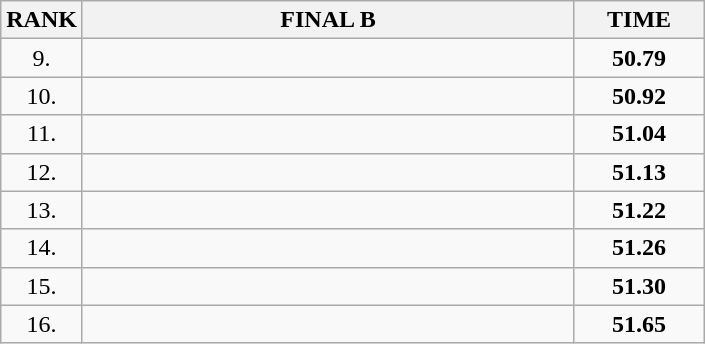<table class="wikitable">
<tr>
<th>RANK</th>
<th style="width: 20em">FINAL B</th>
<th style="width: 5em">TIME</th>
</tr>
<tr>
<td align="center">9.</td>
<td></td>
<td align="center"><strong>50.79</strong></td>
</tr>
<tr>
<td align="center">10.</td>
<td></td>
<td align="center"><strong>50.92</strong></td>
</tr>
<tr>
<td align="center">11.</td>
<td></td>
<td align="center"><strong>51.04</strong></td>
</tr>
<tr>
<td align="center">12.</td>
<td></td>
<td align="center"><strong>51.13</strong></td>
</tr>
<tr>
<td align="center">13.</td>
<td></td>
<td align="center"><strong>51.22</strong></td>
</tr>
<tr>
<td align="center">14.</td>
<td></td>
<td align="center"><strong>51.26</strong></td>
</tr>
<tr>
<td align="center">15.</td>
<td></td>
<td align="center"><strong>51.30</strong></td>
</tr>
<tr>
<td align="center">16.</td>
<td></td>
<td align="center"><strong>51.65</strong></td>
</tr>
</table>
